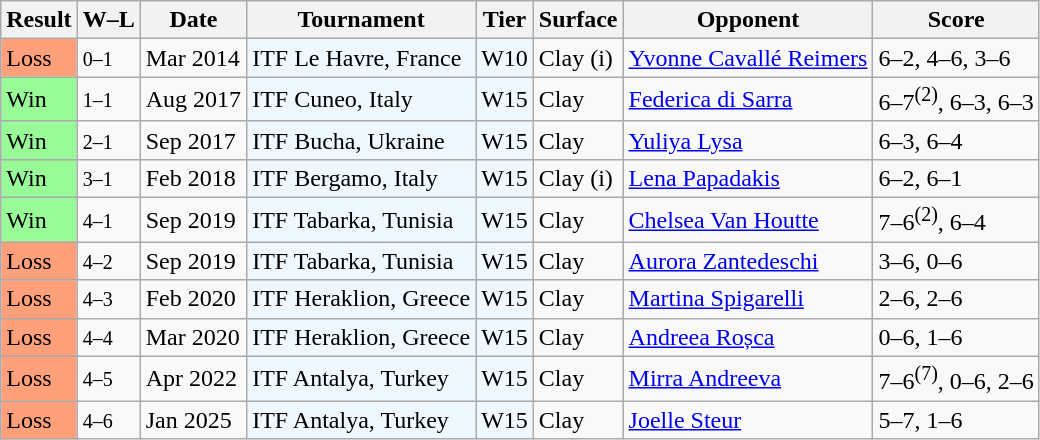<table class="sortable wikitable">
<tr>
<th>Result</th>
<th class="unsortable">W–L</th>
<th>Date</th>
<th>Tournament</th>
<th>Tier</th>
<th>Surface</th>
<th>Opponent</th>
<th class="unsortable">Score</th>
</tr>
<tr>
<td style="background:#ffa07a;">Loss</td>
<td><small>0–1</small></td>
<td>Mar 2014</td>
<td style="background:#f0f8ff;">ITF Le Havre, France</td>
<td style="background:#f0f8ff;">W10</td>
<td>Clay (i)</td>
<td> <a href='#'>Yvonne Cavallé Reimers</a></td>
<td>6–2, 4–6, 3–6</td>
</tr>
<tr>
<td style="background:#98fb98;">Win</td>
<td><small>1–1</small></td>
<td>Aug 2017</td>
<td style="background:#f0f8ff;">ITF Cuneo, Italy</td>
<td style="background:#f0f8ff;">W15</td>
<td>Clay</td>
<td> <a href='#'>Federica di Sarra</a></td>
<td>6–7<sup>(2)</sup>, 6–3, 6–3</td>
</tr>
<tr>
<td style="background:#98fb98;">Win</td>
<td><small>2–1</small></td>
<td>Sep 2017</td>
<td style="background:#f0f8ff;">ITF Bucha, Ukraine</td>
<td style="background:#f0f8ff;">W15</td>
<td>Clay</td>
<td> <a href='#'>Yuliya Lysa</a></td>
<td>6–3, 6–4</td>
</tr>
<tr>
<td style="background:#98fb98;">Win</td>
<td><small>3–1</small></td>
<td>Feb 2018</td>
<td style="background:#f0f8ff;">ITF Bergamo, Italy</td>
<td style="background:#f0f8ff;">W15</td>
<td>Clay (i)</td>
<td> <a href='#'>Lena Papadakis</a></td>
<td>6–2, 6–1</td>
</tr>
<tr>
<td style="background:#98fb98;">Win</td>
<td><small>4–1</small></td>
<td>Sep 2019</td>
<td style="background:#f0f8ff;">ITF Tabarka, Tunisia</td>
<td style="background:#f0f8ff;">W15</td>
<td>Clay</td>
<td> <a href='#'>Chelsea Van Houtte</a></td>
<td>7–6<sup>(2)</sup>, 6–4</td>
</tr>
<tr>
<td style="background:#ffa07a;">Loss</td>
<td><small>4–2</small></td>
<td>Sep 2019</td>
<td style="background:#f0f8ff;">ITF Tabarka, Tunisia</td>
<td style="background:#f0f8ff;">W15</td>
<td>Clay</td>
<td> <a href='#'>Aurora Zantedeschi</a></td>
<td>3–6, 0–6</td>
</tr>
<tr>
<td style="background:#ffa07a;">Loss</td>
<td><small>4–3</small></td>
<td>Feb 2020</td>
<td style="background:#f0f8ff;">ITF Heraklion, Greece</td>
<td style="background:#f0f8ff;">W15</td>
<td>Clay</td>
<td> <a href='#'>Martina Spigarelli</a></td>
<td>2–6, 2–6</td>
</tr>
<tr>
<td style="background:#ffa07a;">Loss</td>
<td><small>4–4</small></td>
<td>Mar 2020</td>
<td style="background:#f0f8ff;">ITF Heraklion, Greece</td>
<td style="background:#f0f8ff;">W15</td>
<td>Clay</td>
<td> <a href='#'>Andreea Roșca</a></td>
<td>0–6, 1–6</td>
</tr>
<tr>
<td style="background:#ffa07a;">Loss</td>
<td><small>4–5</small></td>
<td>Apr 2022</td>
<td style="background:#f0f8ff;">ITF Antalya, Turkey</td>
<td style="background:#f0f8ff;">W15</td>
<td>Clay</td>
<td> <a href='#'>Mirra Andreeva</a></td>
<td>7–6<sup>(7)</sup>, 0–6, 2–6</td>
</tr>
<tr>
<td style="background:#ffa07a;">Loss</td>
<td><small>4–6</small></td>
<td>Jan 2025</td>
<td style="background:#f0f8ff;">ITF Antalya, Turkey</td>
<td style="background:#f0f8ff;">W15</td>
<td>Clay</td>
<td> <a href='#'>Joelle Steur</a></td>
<td>5–7, 1–6</td>
</tr>
</table>
